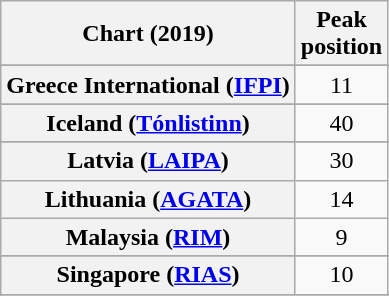<table class="wikitable sortable plainrowheaders" style="text-align:center">
<tr>
<th scope="col">Chart (2019)</th>
<th scope="col">Peak<br>position</th>
</tr>
<tr>
</tr>
<tr>
</tr>
<tr>
</tr>
<tr>
</tr>
<tr>
</tr>
<tr>
<th scope="row">Greece International (<a href='#'>IFPI</a>)</th>
<td>11</td>
</tr>
<tr>
</tr>
<tr>
</tr>
<tr>
<th scope="row">Iceland (<a href='#'>Tónlistinn</a>)</th>
<td>40</td>
</tr>
<tr>
</tr>
<tr>
<th scope="row">Latvia (<a href='#'>LAIPA</a>)</th>
<td>30</td>
</tr>
<tr>
<th scope="row">Lithuania (<a href='#'>AGATA</a>)</th>
<td>14</td>
</tr>
<tr>
<th scope="row">Malaysia (<a href='#'>RIM</a>)</th>
<td>9</td>
</tr>
<tr>
</tr>
<tr>
</tr>
<tr>
</tr>
<tr>
</tr>
<tr>
<th scope="row">Singapore (<a href='#'>RIAS</a>)</th>
<td>10</td>
</tr>
<tr>
</tr>
<tr>
</tr>
<tr>
</tr>
<tr>
</tr>
<tr>
</tr>
</table>
